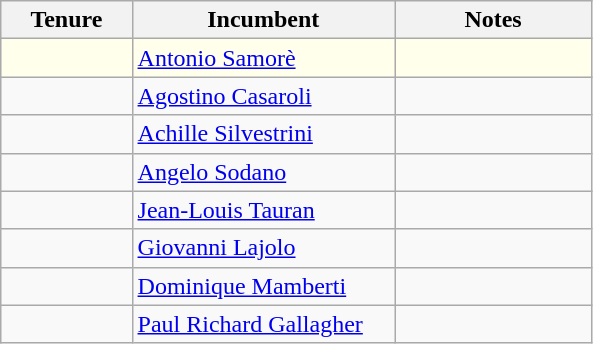<table class="wikitable">
<tr align=left>
<th width="20%">Tenure</th>
<th width="40%">Incumbent</th>
<th width="30%">Notes</th>
</tr>
<tr valign=top bgcolor="#ffffec">
<td></td>
<td><a href='#'>Antonio Samorè</a></td>
<td></td>
</tr>
<tr>
<td></td>
<td><a href='#'>Agostino Casaroli</a></td>
<td></td>
</tr>
<tr>
<td></td>
<td><a href='#'>Achille Silvestrini</a></td>
<td></td>
</tr>
<tr>
<td></td>
<td><a href='#'>Angelo Sodano</a></td>
<td></td>
</tr>
<tr>
<td></td>
<td><a href='#'>Jean-Louis Tauran</a></td>
<td></td>
</tr>
<tr>
<td></td>
<td><a href='#'>Giovanni Lajolo</a></td>
<td></td>
</tr>
<tr>
<td></td>
<td><a href='#'>Dominique Mamberti</a></td>
<td></td>
</tr>
<tr>
<td></td>
<td><a href='#'>Paul Richard Gallagher</a></td>
<td></td>
</tr>
</table>
